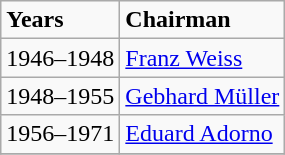<table class="wikitable">
<tr>
<td class="hintergrundfarbe8"><strong>Years</strong></td>
<td class="hintergrundfarbe8"><strong>Chairman</strong></td>
</tr>
<tr>
<td>1946–1948</td>
<td><a href='#'>Franz Weiss</a></td>
</tr>
<tr>
<td>1948–1955</td>
<td><a href='#'>Gebhard Müller</a></td>
</tr>
<tr>
<td>1956–1971</td>
<td><a href='#'>Eduard Adorno</a></td>
</tr>
<tr>
</tr>
</table>
